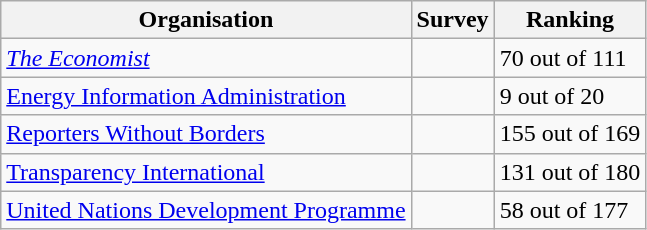<table class="wikitable">
<tr>
<th>Organisation</th>
<th>Survey</th>
<th>Ranking</th>
</tr>
<tr>
<td><em><a href='#'>The Economist</a></em></td>
<td></td>
<td>70 out of 111</td>
</tr>
<tr>
<td><a href='#'>Energy Information Administration</a></td>
<td></td>
<td>9 out of 20</td>
</tr>
<tr>
<td><a href='#'>Reporters Without Borders</a></td>
<td></td>
<td>155 out of 169</td>
</tr>
<tr>
<td><a href='#'>Transparency International</a></td>
<td></td>
<td>131 out of 180</td>
</tr>
<tr>
<td><a href='#'>United Nations Development Programme</a></td>
<td></td>
<td>58 out of 177</td>
</tr>
</table>
